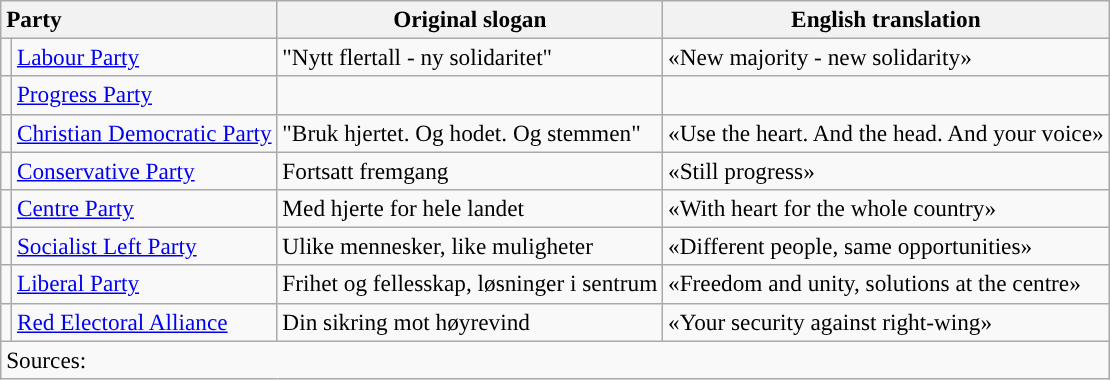<table class="wikitable" style="font-size:97%; text-align:left">
<tr>
<th colspan="2" style="text-align:left;">Party</th>
<th>Original slogan</th>
<th>English translation</th>
</tr>
<tr>
<td style="background:"></td>
<td><a href='#'>Labour Party</a></td>
<td>"Nytt flertall - ny solidaritet"</td>
<td>«New majority - new solidarity»</td>
</tr>
<tr>
<td style="background:"></td>
<td><a href='#'>Progress Party</a></td>
<td></td>
<td></td>
</tr>
<tr>
<td style="background:"></td>
<td><a href='#'>Christian Democratic Party</a></td>
<td>"Bruk hjertet. Og hodet. Og stemmen"</td>
<td>«Use the heart. And the head. And your voice»</td>
</tr>
<tr>
<td style="background:"></td>
<td><a href='#'>Conservative Party</a></td>
<td>Fortsatt fremgang</td>
<td>«Still progress»</td>
</tr>
<tr>
<td style="background:"></td>
<td><a href='#'>Centre Party</a></td>
<td>Med hjerte for hele landet</td>
<td>«With heart for the whole country»</td>
</tr>
<tr>
<td style="background:"></td>
<td><a href='#'>Socialist Left Party</a></td>
<td>Ulike mennesker, like muligheter</td>
<td>«Different people, same opportunities»</td>
</tr>
<tr>
<td style="background:"></td>
<td><a href='#'>Liberal Party</a></td>
<td>Frihet og fellesskap, løsninger i sentrum</td>
<td>«Freedom and unity, solutions at the centre»</td>
</tr>
<tr>
<td style="background:"></td>
<td><a href='#'>Red Electoral Alliance</a></td>
<td>Din sikring mot høyrevind</td>
<td>«Your security against right-wing»</td>
</tr>
<tr>
<td colspan="4">Sources: </td>
</tr>
</table>
